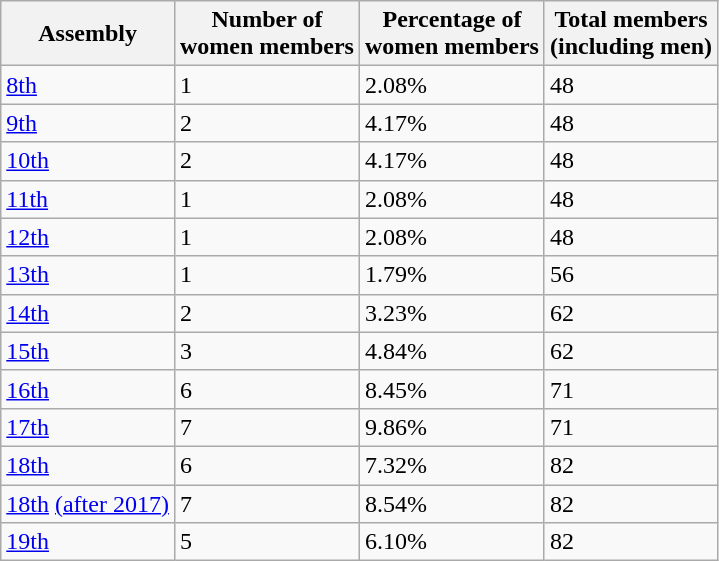<table class=wikitable sortable>
<tr>
<th>Assembly</th>
<th>Number of<br>women members</th>
<th>Percentage of<br>women members</th>
<th>Total members<br>(including men)</th>
</tr>
<tr>
<td><a href='#'>8th</a></td>
<td>1</td>
<td>2.08%</td>
<td>48</td>
</tr>
<tr>
<td><a href='#'>9th</a></td>
<td>2</td>
<td>4.17%</td>
<td>48</td>
</tr>
<tr>
<td><a href='#'>10th</a></td>
<td>2</td>
<td>4.17%</td>
<td>48</td>
</tr>
<tr>
<td><a href='#'>11th</a></td>
<td>1</td>
<td>2.08%</td>
<td>48</td>
</tr>
<tr>
<td><a href='#'>12th</a></td>
<td>1</td>
<td>2.08%</td>
<td>48</td>
</tr>
<tr>
<td><a href='#'>13th</a></td>
<td>1</td>
<td>1.79%</td>
<td>56</td>
</tr>
<tr>
<td><a href='#'>14th</a></td>
<td>2</td>
<td>3.23%</td>
<td>62</td>
</tr>
<tr>
<td><a href='#'>15th</a></td>
<td>3</td>
<td>4.84%</td>
<td>62</td>
</tr>
<tr>
<td><a href='#'>16th</a></td>
<td>6</td>
<td>8.45%</td>
<td>71</td>
</tr>
<tr>
<td><a href='#'>17th</a></td>
<td>7</td>
<td>9.86%</td>
<td>71</td>
</tr>
<tr>
<td><a href='#'>18th</a></td>
<td>6</td>
<td>7.32%</td>
<td>82</td>
</tr>
<tr>
<td><a href='#'>18th</a> <a href='#'>(after 2017)</a></td>
<td>7</td>
<td>8.54%</td>
<td>82</td>
</tr>
<tr>
<td><a href='#'>19th</a></td>
<td>5</td>
<td>6.10%</td>
<td>82</td>
</tr>
</table>
